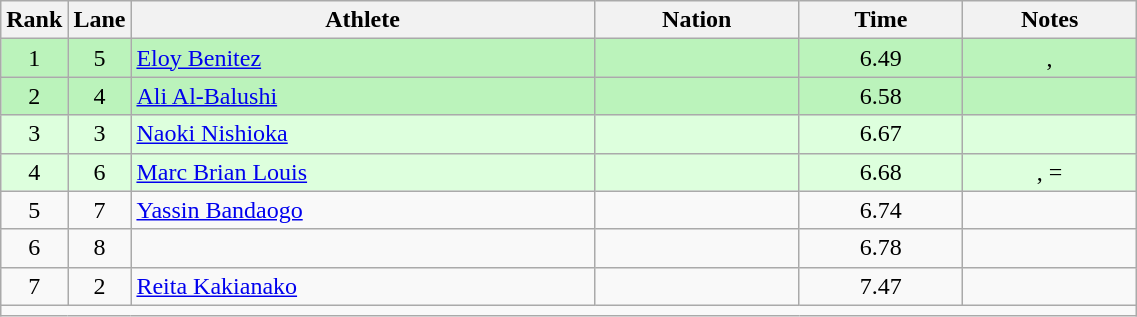<table class="wikitable sortable" style="text-align:center;width: 60%;">
<tr>
<th scope="col" style="width: 10px;">Rank</th>
<th scope="col" style="width: 10px;">Lane</th>
<th scope="col">Athlete</th>
<th scope="col">Nation</th>
<th scope="col">Time</th>
<th scope="col">Notes</th>
</tr>
<tr bgcolor=bbf3bb>
<td>1</td>
<td>5</td>
<td align=left><a href='#'>Eloy Benitez</a></td>
<td align=left></td>
<td>6.49</td>
<td>, </td>
</tr>
<tr bgcolor=bbf3bb>
<td>2</td>
<td>4</td>
<td align=left><a href='#'>Ali Al-Balushi</a></td>
<td align=left></td>
<td>6.58</td>
<td></td>
</tr>
<tr bgcolor=ddffdd>
<td>3</td>
<td>3</td>
<td align=left><a href='#'>Naoki Nishioka</a></td>
<td align=left></td>
<td>6.67</td>
<td></td>
</tr>
<tr bgcolor=ddffdd>
<td>4</td>
<td>6</td>
<td align=left><a href='#'>Marc Brian Louis</a></td>
<td align=left></td>
<td>6.68</td>
<td>, =</td>
</tr>
<tr>
<td>5</td>
<td>7</td>
<td align=left><a href='#'>Yassin Bandaogo</a></td>
<td align=left></td>
<td>6.74</td>
<td></td>
</tr>
<tr>
<td>6</td>
<td>8</td>
<td align=left></td>
<td align=left></td>
<td>6.78</td>
<td></td>
</tr>
<tr>
<td>7</td>
<td>2</td>
<td align=left><a href='#'>Reita Kakianako</a></td>
<td align=left></td>
<td>7.47</td>
<td></td>
</tr>
<tr class="sortbottom">
<td colspan="6"></td>
</tr>
</table>
